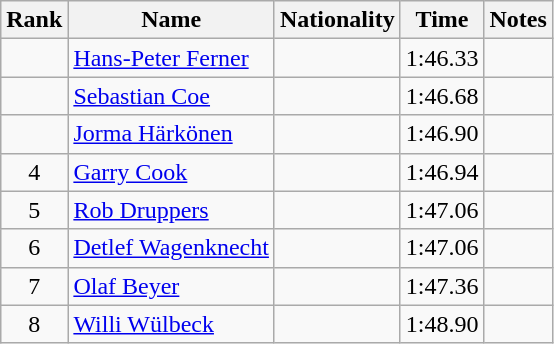<table class="wikitable sortable" style="text-align:center">
<tr>
<th>Rank</th>
<th>Name</th>
<th>Nationality</th>
<th>Time</th>
<th>Notes</th>
</tr>
<tr>
<td></td>
<td align=left><a href='#'>Hans-Peter Ferner</a></td>
<td align=left></td>
<td>1:46.33</td>
<td></td>
</tr>
<tr>
<td></td>
<td align=left><a href='#'>Sebastian Coe</a></td>
<td align=left></td>
<td>1:46.68</td>
<td></td>
</tr>
<tr>
<td></td>
<td align=left><a href='#'>Jorma Härkönen</a></td>
<td align=left></td>
<td>1:46.90</td>
<td></td>
</tr>
<tr>
<td>4</td>
<td align=left><a href='#'>Garry Cook</a></td>
<td align=left></td>
<td>1:46.94</td>
<td></td>
</tr>
<tr>
<td>5</td>
<td align=left><a href='#'>Rob Druppers</a></td>
<td align=left></td>
<td>1:47.06</td>
<td></td>
</tr>
<tr>
<td>6</td>
<td align=left><a href='#'>Detlef Wagenknecht</a></td>
<td align=left></td>
<td>1:47.06</td>
<td></td>
</tr>
<tr>
<td>7</td>
<td align=left><a href='#'>Olaf Beyer</a></td>
<td align=left></td>
<td>1:47.36</td>
<td></td>
</tr>
<tr>
<td>8</td>
<td align=left><a href='#'>Willi Wülbeck</a></td>
<td align=left></td>
<td>1:48.90</td>
<td></td>
</tr>
</table>
